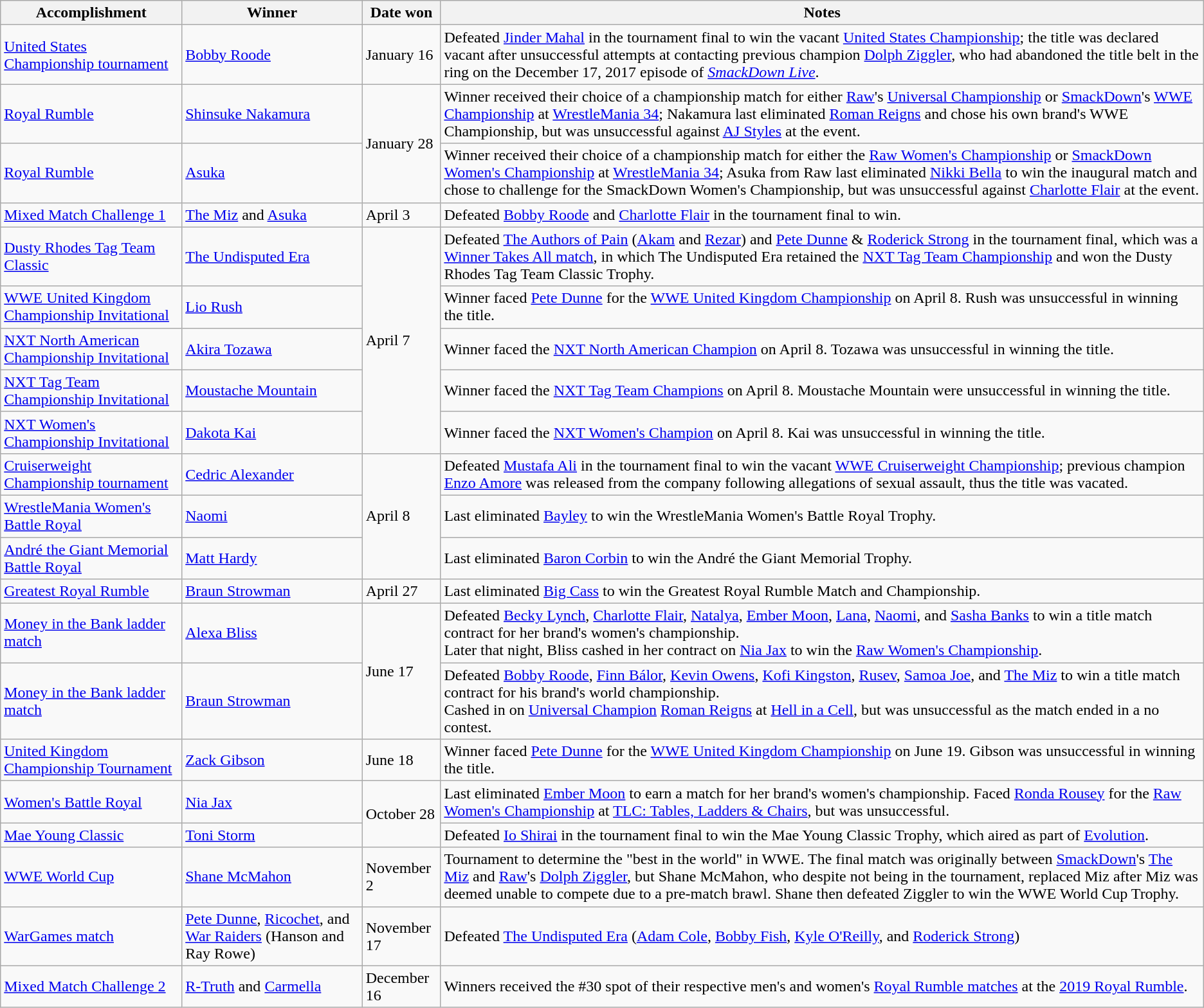<table class="wikitable">
<tr>
<th>Accomplishment</th>
<th>Winner</th>
<th>Date won</th>
<th>Notes</th>
</tr>
<tr>
<td><a href='#'>United States Championship tournament</a></td>
<td><a href='#'>Bobby Roode</a></td>
<td>January 16</td>
<td>Defeated <a href='#'>Jinder Mahal</a> in the tournament final to win the vacant <a href='#'>United States Championship</a>; the title was declared vacant after unsuccessful attempts at contacting previous champion <a href='#'>Dolph Ziggler</a>, who had abandoned the title belt in the ring on the December 17, 2017 episode of <em><a href='#'>SmackDown Live</a></em>.</td>
</tr>
<tr>
<td><a href='#'>Royal Rumble</a><br></td>
<td><a href='#'>Shinsuke Nakamura</a></td>
<td rowspan="2">January 28</td>
<td>Winner received their choice of a championship match for either <a href='#'>Raw</a>'s <a href='#'>Universal Championship</a> or <a href='#'>SmackDown</a>'s <a href='#'>WWE Championship</a> at <a href='#'>WrestleMania 34</a>; Nakamura last eliminated <a href='#'>Roman Reigns</a> and chose his own brand's WWE Championship, but was unsuccessful against <a href='#'>AJ Styles</a> at the event.</td>
</tr>
<tr>
<td><a href='#'>Royal Rumble</a><br></td>
<td><a href='#'>Asuka</a></td>
<td>Winner received their choice of a championship match for either the <a href='#'>Raw Women's Championship</a> or <a href='#'>SmackDown Women's Championship</a> at <a href='#'>WrestleMania 34</a>; Asuka from Raw last eliminated <a href='#'>Nikki Bella</a> to win the inaugural match and chose to challenge for the SmackDown Women's Championship, but was unsuccessful against <a href='#'>Charlotte Flair</a> at the event.</td>
</tr>
<tr>
<td><a href='#'>Mixed Match Challenge 1</a></td>
<td><a href='#'>The Miz</a> and <a href='#'>Asuka</a></td>
<td>April 3</td>
<td>Defeated <a href='#'>Bobby Roode</a> and <a href='#'>Charlotte Flair</a> in the tournament final to win.</td>
</tr>
<tr>
<td><a href='#'>Dusty Rhodes Tag Team Classic</a></td>
<td><a href='#'>The Undisputed Era</a><br></td>
<td rowspan="5">April 7</td>
<td>Defeated <a href='#'>The Authors of Pain</a> (<a href='#'>Akam</a> and <a href='#'>Rezar</a>) and <a href='#'>Pete Dunne</a> & <a href='#'>Roderick Strong</a> in the tournament final, which was a <a href='#'>Winner Takes All match</a>, in which The Undisputed Era retained the <a href='#'>NXT Tag Team Championship</a> and won the Dusty Rhodes Tag Team Classic Trophy.</td>
</tr>
<tr>
<td><a href='#'>WWE United Kingdom Championship Invitational</a></td>
<td><a href='#'>Lio Rush</a></td>
<td>Winner faced <a href='#'>Pete Dunne</a> for the <a href='#'>WWE United Kingdom Championship</a> on April 8. Rush was unsuccessful in winning the title.</td>
</tr>
<tr>
<td><a href='#'>NXT North American Championship Invitational</a></td>
<td><a href='#'>Akira Tozawa</a></td>
<td>Winner faced the <a href='#'>NXT North American Champion</a> on April 8. Tozawa was unsuccessful in winning the title.</td>
</tr>
<tr>
<td><a href='#'>NXT Tag Team Championship Invitational</a></td>
<td><a href='#'>Moustache Mountain</a><br></td>
<td>Winner faced the <a href='#'>NXT Tag Team Champions</a> on April 8. Moustache Mountain were unsuccessful in winning the title.</td>
</tr>
<tr>
<td><a href='#'>NXT Women's Championship Invitational</a></td>
<td><a href='#'>Dakota Kai</a></td>
<td>Winner faced the <a href='#'>NXT Women's Champion</a> on April 8. Kai was unsuccessful in winning the title.</td>
</tr>
<tr>
<td><a href='#'>Cruiserweight Championship tournament</a></td>
<td><a href='#'>Cedric Alexander</a></td>
<td rowspan="3">April 8</td>
<td>Defeated <a href='#'>Mustafa Ali</a> in the tournament final to win the vacant <a href='#'>WWE Cruiserweight Championship</a>; previous champion <a href='#'>Enzo Amore</a> was released from the company following allegations of sexual assault, thus the title was vacated.</td>
</tr>
<tr>
<td><a href='#'>WrestleMania Women's Battle Royal</a></td>
<td><a href='#'>Naomi</a></td>
<td>Last eliminated <a href='#'>Bayley</a> to win the WrestleMania Women's Battle Royal Trophy.</td>
</tr>
<tr>
<td><a href='#'>André the Giant Memorial Battle Royal</a></td>
<td><a href='#'>Matt Hardy</a></td>
<td>Last eliminated <a href='#'>Baron Corbin</a> to win the André the Giant Memorial Trophy.</td>
</tr>
<tr>
<td><a href='#'>Greatest Royal Rumble</a></td>
<td><a href='#'>Braun Strowman</a></td>
<td>April 27</td>
<td>Last eliminated <a href='#'>Big Cass</a> to win the Greatest Royal Rumble Match and Championship.</td>
</tr>
<tr>
<td><a href='#'>Money in the Bank ladder match</a><br></td>
<td><a href='#'>Alexa Bliss</a></td>
<td rowspan="2">June 17</td>
<td>Defeated <a href='#'>Becky Lynch</a>, <a href='#'>Charlotte Flair</a>, <a href='#'>Natalya</a>, <a href='#'>Ember Moon</a>, <a href='#'>Lana</a>, <a href='#'>Naomi</a>, and <a href='#'>Sasha Banks</a> to win a title match contract for her brand's women's championship.<br>Later that night, Bliss cashed in her contract on <a href='#'>Nia Jax</a> to win the <a href='#'>Raw Women's Championship</a>.</td>
</tr>
<tr>
<td><a href='#'>Money in the Bank ladder match</a><br></td>
<td><a href='#'>Braun Strowman</a></td>
<td>Defeated <a href='#'>Bobby Roode</a>, <a href='#'>Finn Bálor</a>, <a href='#'>Kevin Owens</a>, <a href='#'>Kofi Kingston</a>, <a href='#'>Rusev</a>, <a href='#'>Samoa Joe</a>, and <a href='#'>The Miz</a> to win a title match contract for his brand's world championship.<br>Cashed in on <a href='#'>Universal Champion</a> <a href='#'>Roman Reigns</a> at <a href='#'>Hell in a Cell</a>, but was unsuccessful as the match ended in a no contest.</td>
</tr>
<tr>
<td><a href='#'>United Kingdom Championship Tournament</a></td>
<td><a href='#'>Zack Gibson</a></td>
<td>June 18</td>
<td>Winner faced <a href='#'>Pete Dunne</a> for the <a href='#'>WWE United Kingdom Championship</a> on June 19. Gibson was unsuccessful in winning the title.</td>
</tr>
<tr>
<td><a href='#'>Women's Battle Royal</a></td>
<td><a href='#'>Nia Jax</a></td>
<td rowspan="2">October 28</td>
<td>Last eliminated <a href='#'>Ember Moon</a> to earn a match for her brand's women's championship. Faced <a href='#'>Ronda Rousey</a> for the <a href='#'>Raw Women's Championship</a> at <a href='#'>TLC: Tables, Ladders & Chairs</a>, but was unsuccessful.</td>
</tr>
<tr>
<td><a href='#'>Mae Young Classic</a></td>
<td><a href='#'>Toni Storm</a></td>
<td>Defeated <a href='#'>Io Shirai</a> in the tournament final to win the Mae Young Classic Trophy, which aired as part of <a href='#'>Evolution</a>.</td>
</tr>
<tr>
<td><a href='#'>WWE World Cup</a></td>
<td><a href='#'>Shane McMahon</a></td>
<td>November 2</td>
<td>Tournament to determine the "best in the world" in WWE. The final match was originally between <a href='#'>SmackDown</a>'s <a href='#'>The Miz</a> and <a href='#'>Raw</a>'s <a href='#'>Dolph Ziggler</a>, but Shane McMahon, who despite not being in the tournament, replaced Miz after Miz was deemed unable to compete due to a pre-match brawl. Shane then defeated Ziggler to win the WWE World Cup Trophy.</td>
</tr>
<tr>
<td><a href='#'>WarGames match</a></td>
<td><a href='#'>Pete Dunne</a>, <a href='#'>Ricochet</a>, and <a href='#'>War Raiders</a> (Hanson and Ray Rowe)</td>
<td>November 17</td>
<td>Defeated <a href='#'>The Undisputed Era</a> (<a href='#'>Adam Cole</a>, <a href='#'>Bobby Fish</a>, <a href='#'>Kyle O'Reilly</a>, and <a href='#'>Roderick Strong</a>)</td>
</tr>
<tr>
<td><a href='#'>Mixed Match Challenge 2</a></td>
<td><a href='#'>R-Truth</a> and <a href='#'>Carmella</a></td>
<td>December 16</td>
<td>Winners received the #30 spot of their respective men's and women's <a href='#'>Royal Rumble matches</a> at the <a href='#'>2019 Royal Rumble</a>.</td>
</tr>
</table>
